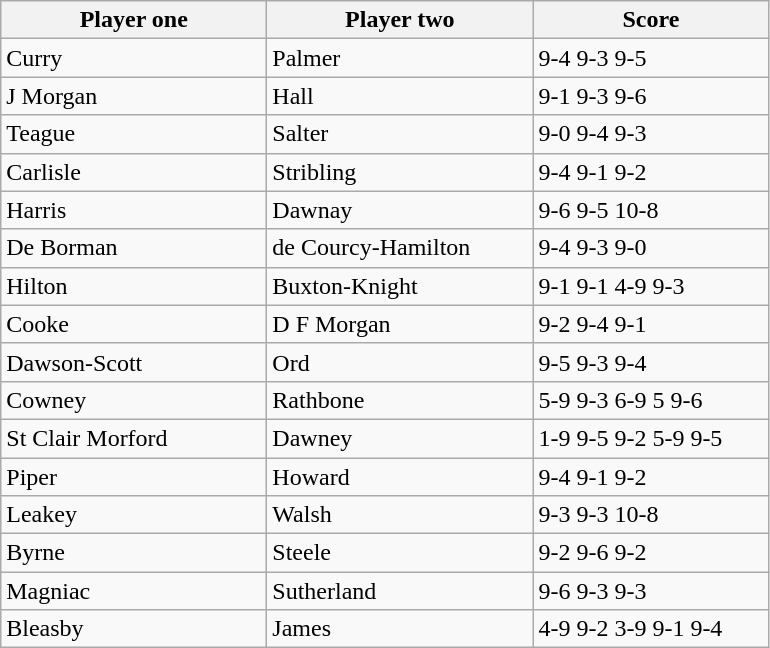<table class="wikitable">
<tr>
<th width=170>Player one</th>
<th width=170>Player two</th>
<th width=150>Score</th>
</tr>
<tr>
<td> Curry</td>
<td> Palmer</td>
<td>9-4 9-3 9-5</td>
</tr>
<tr>
<td> J Morgan</td>
<td> Hall</td>
<td>9-1 9-3 9-6</td>
</tr>
<tr>
<td> Teague</td>
<td> Salter</td>
<td>9-0 9-4 9-3</td>
</tr>
<tr>
<td> Carlisle</td>
<td> Stribling</td>
<td>9-4 9-1 9-2</td>
</tr>
<tr>
<td> Harris</td>
<td> Dawnay</td>
<td>9-6 9-5 10-8</td>
</tr>
<tr>
<td> De Borman</td>
<td> de Courcy-Hamilton</td>
<td>9-4 9-3 9-0</td>
</tr>
<tr>
<td> Hilton</td>
<td> Buxton-Knight</td>
<td>9-1 9-1 4-9 9-3</td>
</tr>
<tr>
<td> Cooke</td>
<td> D F Morgan</td>
<td>9-2 9-4 9-1</td>
</tr>
<tr>
<td> Dawson-Scott</td>
<td> Ord</td>
<td>9-5 9-3 9-4</td>
</tr>
<tr>
<td> Cowney</td>
<td> Rathbone</td>
<td>5-9 9-3 6-9 5 9-6</td>
</tr>
<tr>
<td> St Clair Morford</td>
<td> Dawney</td>
<td>1-9 9-5 9-2 5-9 9-5</td>
</tr>
<tr>
<td> Piper</td>
<td> Howard</td>
<td>9-4 9-1 9-2</td>
</tr>
<tr>
<td> Leakey</td>
<td> Walsh</td>
<td>9-3 9-3 10-8</td>
</tr>
<tr>
<td> Byrne</td>
<td> Steele</td>
<td>9-2 9-6 9-2</td>
</tr>
<tr>
<td> Magniac</td>
<td> Sutherland</td>
<td>9-6 9-3 9-3</td>
</tr>
<tr>
<td> Bleasby</td>
<td> James</td>
<td>4-9 9-2 3-9 9-1 9-4</td>
</tr>
</table>
